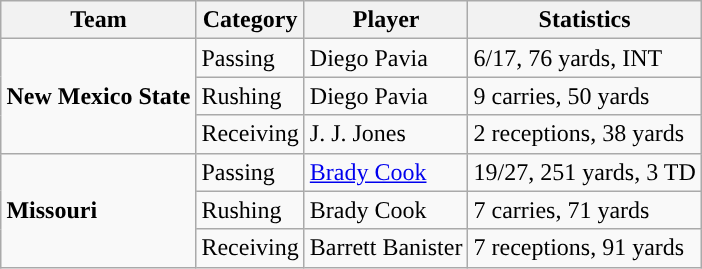<table class="wikitable" style="float: right;">
<tr>
<th>Team</th>
<th>Category</th>
<th>Player</th>
<th>Statistics</th>
</tr>
<tr>
<td rowspan=3><strong>New Mexico State</strong></td>
<td>Passing</td>
<td>Diego Pavia</td>
<td>6/17, 76 yards, INT</td>
</tr>
<tr>
<td>Rushing</td>
<td>Diego Pavia</td>
<td>9 carries, 50 yards</td>
</tr>
<tr>
<td>Receiving</td>
<td>J. J. Jones</td>
<td>2 receptions, 38 yards</td>
</tr>
<tr>
<td rowspan=3><strong>Missouri</strong></td>
<td>Passing</td>
<td><a href='#'>Brady Cook</a></td>
<td>19/27, 251 yards, 3 TD</td>
</tr>
<tr>
<td>Rushing</td>
<td>Brady Cook</td>
<td>7 carries, 71 yards</td>
</tr>
<tr>
<td>Receiving</td>
<td>Barrett Banister</td>
<td>7 receptions, 91 yards</td>
</tr>
</table>
